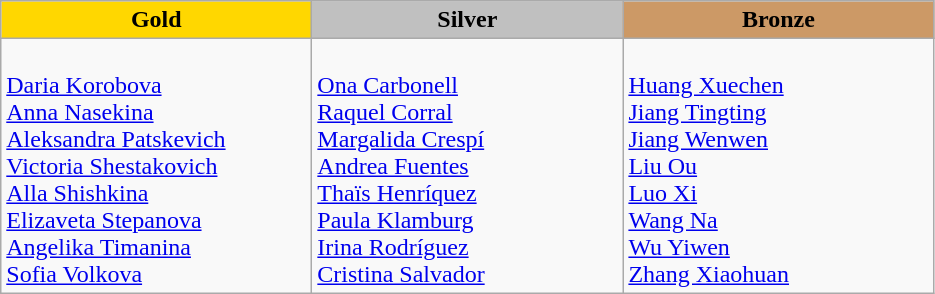<table class="wikitable" style="text-align:left">
<tr align="center">
<td width=200 bgcolor=gold><strong>Gold</strong></td>
<td width=200 bgcolor=silver><strong>Silver</strong></td>
<td width=200 bgcolor=CC9966><strong>Bronze</strong></td>
</tr>
<tr>
<td><br><a href='#'>Daria Korobova</a><br><a href='#'>Anna Nasekina</a><br><a href='#'>Aleksandra Patskevich</a><br><a href='#'>Victoria Shestakovich</a><br><a href='#'>Alla Shishkina</a><br><a href='#'>Elizaveta Stepanova</a><br><a href='#'>Angelika Timanina</a><br><a href='#'>Sofia Volkova</a></td>
<td><br><a href='#'>Ona Carbonell</a><br><a href='#'>Raquel Corral</a><br><a href='#'>Margalida Crespí</a><br><a href='#'>Andrea Fuentes</a><br><a href='#'>Thaïs Henríquez</a><br><a href='#'>Paula Klamburg</a><br><a href='#'>Irina Rodríguez</a><br><a href='#'>Cristina Salvador</a></td>
<td><br><a href='#'>Huang Xuechen</a><br><a href='#'>Jiang Tingting</a><br><a href='#'>Jiang Wenwen</a><br><a href='#'>Liu Ou</a><br><a href='#'>Luo Xi</a><br><a href='#'>Wang Na</a><br><a href='#'>Wu Yiwen</a><br><a href='#'>Zhang Xiaohuan</a></td>
</tr>
</table>
